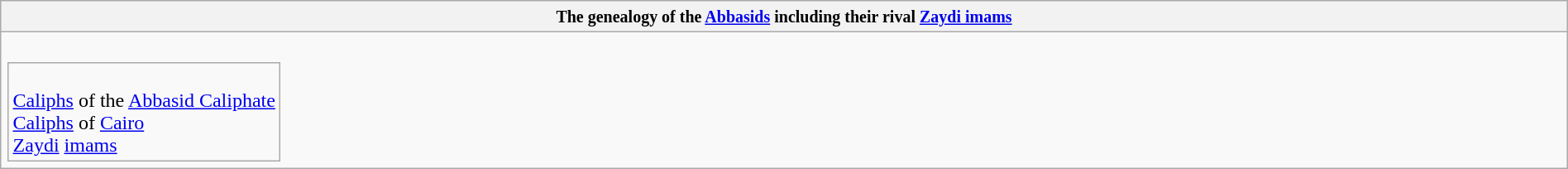<table class="wikitable collapsible collapsed" border="1" style="width:100%; text-align:center;">
<tr>
<th><small>The genealogy of the <a href='#'>Abbasids</a> including their rival <a href='#'>Zaydi imams</a> </small></th>
</tr>
<tr>
<td><br><table - style="vertical-align:top">
<tr>
<td colspan=100% style="text-align:left"><br> <a href='#'>Caliphs</a> of the <a href='#'>Abbasid Caliphate</a><br>
 <a href='#'>Caliphs</a> of <a href='#'>Cairo</a><br>
 <a href='#'>Zaydi</a> <a href='#'>imams</a></td>
</tr>
</table>





































































</td>
</tr>
</table>
